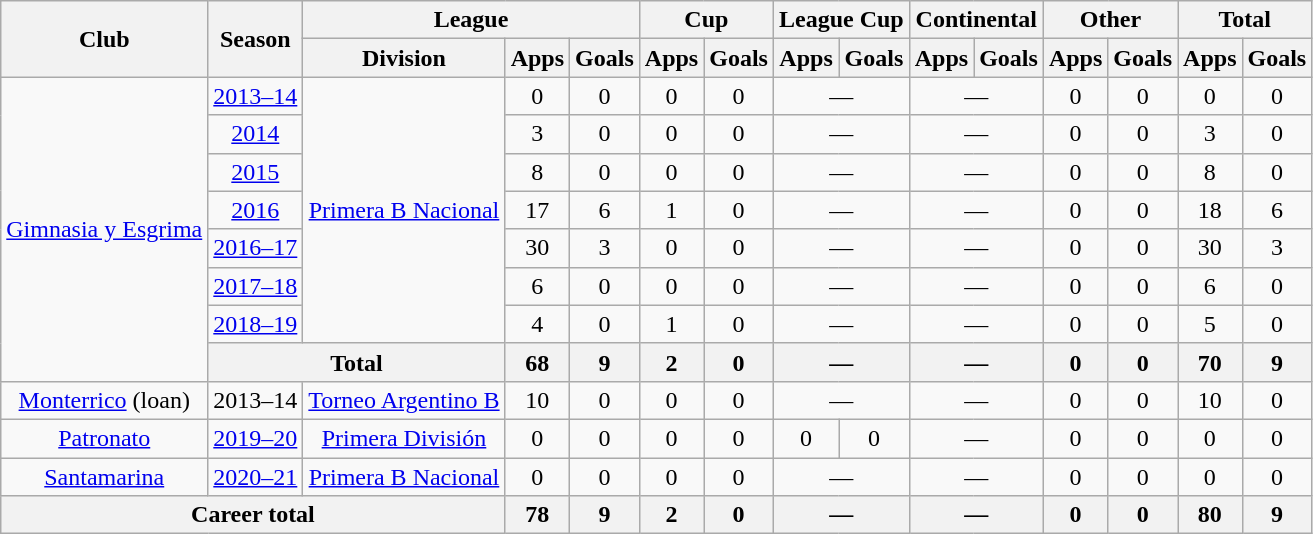<table class="wikitable" style="text-align:center">
<tr>
<th rowspan="2">Club</th>
<th rowspan="2">Season</th>
<th colspan="3">League</th>
<th colspan="2">Cup</th>
<th colspan="2">League Cup</th>
<th colspan="2">Continental</th>
<th colspan="2">Other</th>
<th colspan="2">Total</th>
</tr>
<tr>
<th>Division</th>
<th>Apps</th>
<th>Goals</th>
<th>Apps</th>
<th>Goals</th>
<th>Apps</th>
<th>Goals</th>
<th>Apps</th>
<th>Goals</th>
<th>Apps</th>
<th>Goals</th>
<th>Apps</th>
<th>Goals</th>
</tr>
<tr>
<td rowspan="8"><a href='#'>Gimnasia y Esgrima</a></td>
<td><a href='#'>2013–14</a></td>
<td rowspan="7"><a href='#'>Primera B Nacional</a></td>
<td>0</td>
<td>0</td>
<td>0</td>
<td>0</td>
<td colspan="2">—</td>
<td colspan="2">—</td>
<td>0</td>
<td>0</td>
<td>0</td>
<td>0</td>
</tr>
<tr>
<td><a href='#'>2014</a></td>
<td>3</td>
<td>0</td>
<td>0</td>
<td>0</td>
<td colspan="2">—</td>
<td colspan="2">—</td>
<td>0</td>
<td>0</td>
<td>3</td>
<td>0</td>
</tr>
<tr>
<td><a href='#'>2015</a></td>
<td>8</td>
<td>0</td>
<td>0</td>
<td>0</td>
<td colspan="2">—</td>
<td colspan="2">—</td>
<td>0</td>
<td>0</td>
<td>8</td>
<td>0</td>
</tr>
<tr>
<td><a href='#'>2016</a></td>
<td>17</td>
<td>6</td>
<td>1</td>
<td>0</td>
<td colspan="2">—</td>
<td colspan="2">—</td>
<td>0</td>
<td>0</td>
<td>18</td>
<td>6</td>
</tr>
<tr>
<td><a href='#'>2016–17</a></td>
<td>30</td>
<td>3</td>
<td>0</td>
<td>0</td>
<td colspan="2">—</td>
<td colspan="2">—</td>
<td>0</td>
<td>0</td>
<td>30</td>
<td>3</td>
</tr>
<tr>
<td><a href='#'>2017–18</a></td>
<td>6</td>
<td>0</td>
<td>0</td>
<td>0</td>
<td colspan="2">—</td>
<td colspan="2">—</td>
<td>0</td>
<td>0</td>
<td>6</td>
<td>0</td>
</tr>
<tr>
<td><a href='#'>2018–19</a></td>
<td>4</td>
<td>0</td>
<td>1</td>
<td>0</td>
<td colspan="2">—</td>
<td colspan="2">—</td>
<td>0</td>
<td>0</td>
<td>5</td>
<td>0</td>
</tr>
<tr>
<th colspan="2">Total</th>
<th>68</th>
<th>9</th>
<th>2</th>
<th>0</th>
<th colspan="2">—</th>
<th colspan="2">—</th>
<th>0</th>
<th>0</th>
<th>70</th>
<th>9</th>
</tr>
<tr>
<td rowspan="1"><a href='#'>Monterrico</a> (loan)</td>
<td>2013–14</td>
<td rowspan="1"><a href='#'>Torneo Argentino B</a></td>
<td>10</td>
<td>0</td>
<td>0</td>
<td>0</td>
<td colspan="2">—</td>
<td colspan="2">—</td>
<td>0</td>
<td>0</td>
<td>10</td>
<td>0</td>
</tr>
<tr>
<td rowspan="1"><a href='#'>Patronato</a></td>
<td><a href='#'>2019–20</a></td>
<td rowspan="1"><a href='#'>Primera División</a></td>
<td>0</td>
<td>0</td>
<td>0</td>
<td>0</td>
<td>0</td>
<td>0</td>
<td colspan="2">—</td>
<td>0</td>
<td>0</td>
<td>0</td>
<td>0</td>
</tr>
<tr>
<td rowspan="1"><a href='#'>Santamarina</a></td>
<td><a href='#'>2020–21</a></td>
<td rowspan="1"><a href='#'>Primera B Nacional</a></td>
<td>0</td>
<td>0</td>
<td>0</td>
<td>0</td>
<td colspan="2">—</td>
<td colspan="2">—</td>
<td>0</td>
<td>0</td>
<td>0</td>
<td>0</td>
</tr>
<tr>
<th colspan="3">Career total</th>
<th>78</th>
<th>9</th>
<th>2</th>
<th>0</th>
<th colspan="2">—</th>
<th colspan="2">—</th>
<th>0</th>
<th>0</th>
<th>80</th>
<th>9</th>
</tr>
</table>
